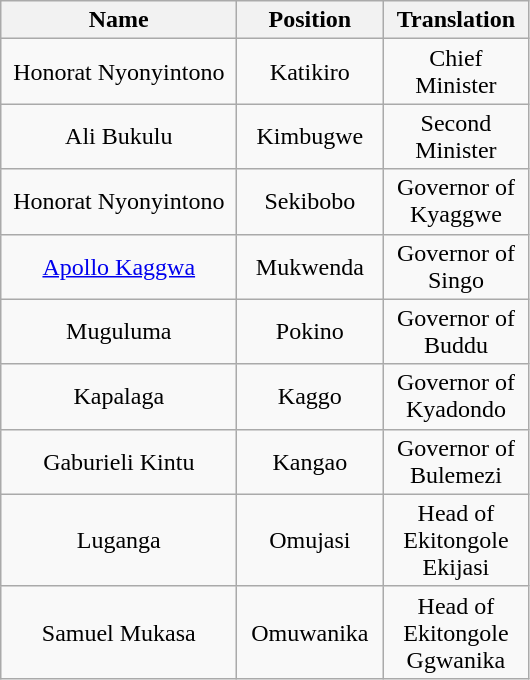<table class="wikitable" style="text-align: center">
<tr>
<th width=150>Name</th>
<th width=90>Position</th>
<th width=90>Translation</th>
</tr>
<tr>
<td>Honorat Nyonyintono</td>
<td>Katikiro</td>
<td>Chief Minister</td>
</tr>
<tr>
<td>Ali Bukulu</td>
<td>Kimbugwe</td>
<td>Second Minister</td>
</tr>
<tr>
<td>Honorat Nyonyintono</td>
<td>Sekibobo</td>
<td>Governor of Kyaggwe</td>
</tr>
<tr>
<td><a href='#'>Apollo Kaggwa</a></td>
<td>Mukwenda</td>
<td>Governor of Singo</td>
</tr>
<tr>
<td>Muguluma</td>
<td>Pokino</td>
<td>Governor of Buddu</td>
</tr>
<tr>
<td>Kapalaga</td>
<td>Kaggo</td>
<td>Governor of Kyadondo</td>
</tr>
<tr>
<td>Gaburieli Kintu</td>
<td>Kangao</td>
<td>Governor of Bulemezi</td>
</tr>
<tr>
<td>Luganga</td>
<td>Omujasi</td>
<td>Head of Ekitongole Ekijasi</td>
</tr>
<tr>
<td>Samuel Mukasa</td>
<td>Omuwanika</td>
<td>Head of Ekitongole Ggwanika</td>
</tr>
</table>
